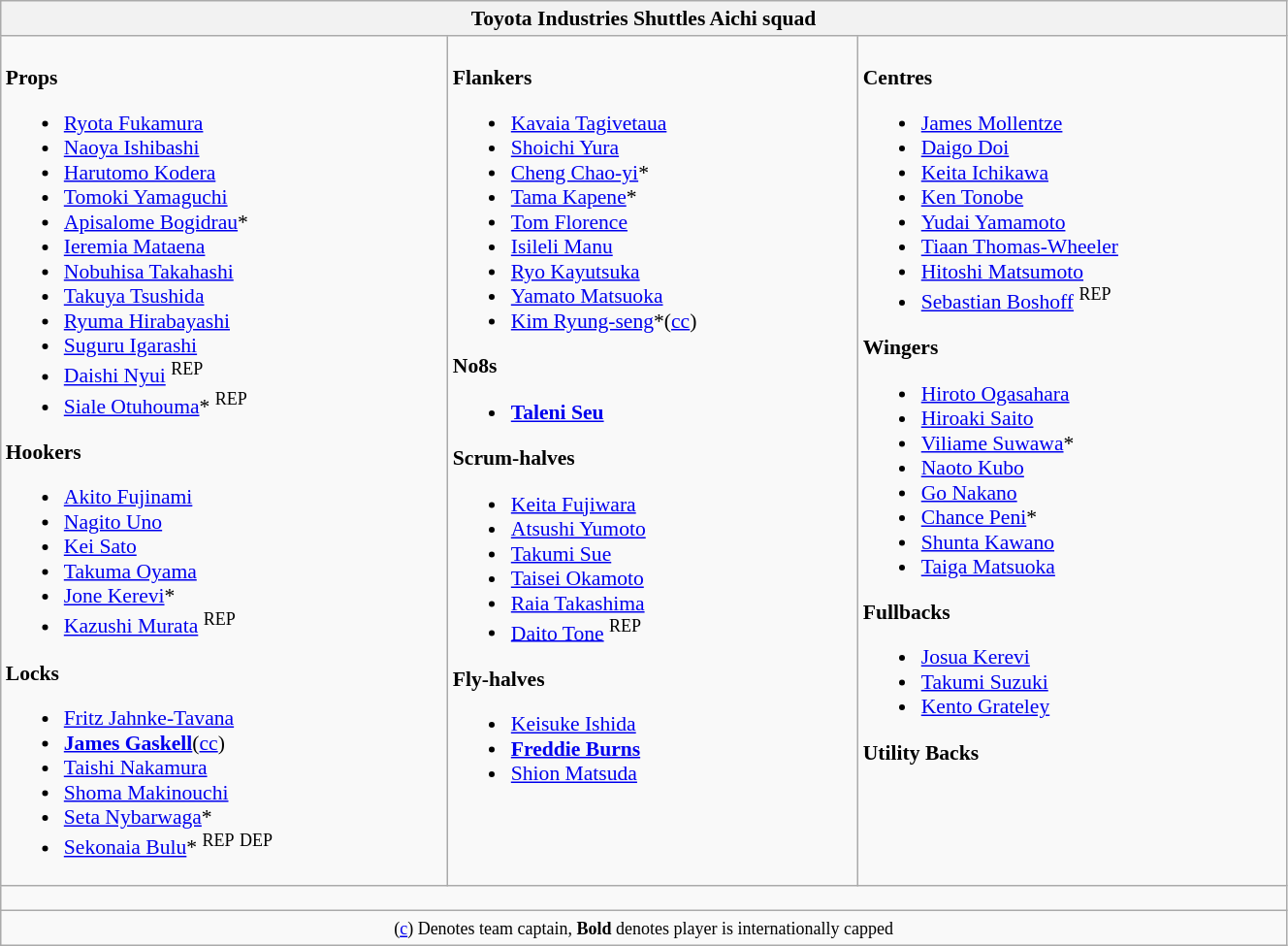<table class="wikitable" style="text-align:left; font-size:90%; width:70%">
<tr>
<th colspan="100%">Toyota Industries Shuttles Aichi squad</th>
</tr>
<tr valign="top">
<td><br><strong>Props</strong><ul><li> <a href='#'>Ryota Fukamura</a></li><li> <a href='#'>Naoya Ishibashi</a></li><li> <a href='#'>Harutomo Kodera</a></li><li> <a href='#'>Tomoki Yamaguchi</a></li><li> <a href='#'>Apisalome Bogidrau</a>*</li><li> <a href='#'>Ieremia Mataena</a></li><li> <a href='#'>Nobuhisa Takahashi</a></li><li> <a href='#'>Takuya Tsushida</a></li><li> <a href='#'>Ryuma Hirabayashi</a></li><li> <a href='#'>Suguru Igarashi</a></li><li> <a href='#'>Daishi Nyui</a> <sup>REP</sup></li><li> <a href='#'>Siale Otuhouma</a>* <sup>REP</sup></li></ul><strong>Hookers</strong><ul><li> <a href='#'>Akito Fujinami</a></li><li> <a href='#'>Nagito Uno</a></li><li> <a href='#'>Kei Sato</a></li><li> <a href='#'>Takuma Oyama</a></li><li> <a href='#'>Jone Kerevi</a>*</li><li> <a href='#'>Kazushi Murata</a> <sup>REP</sup></li></ul><strong>Locks</strong><ul><li> <a href='#'>Fritz Jahnke-Tavana</a></li><li> <strong><a href='#'>James Gaskell</a></strong>(<a href='#'>cc</a>)</li><li> <a href='#'>Taishi Nakamura</a></li><li> <a href='#'>Shoma Makinouchi</a></li><li> <a href='#'>Seta Nybarwaga</a>*</li><li> <a href='#'>Sekonaia Bulu</a>* <sup>REP</sup> <sup>DEP</sup> </li></ul></td>
<td><br><strong>Flankers</strong><ul><li> <a href='#'>Kavaia Tagivetaua</a></li><li> <a href='#'>Shoichi Yura</a></li><li> <a href='#'>Cheng Chao-yi</a>*</li><li> <a href='#'>Tama Kapene</a>*</li><li> <a href='#'>Tom Florence</a></li><li> <a href='#'>Isileli Manu</a></li><li> <a href='#'>Ryo Kayutsuka</a></li><li> <a href='#'>Yamato Matsuoka</a></li><li> <a href='#'>Kim Ryung-seng</a>*(<a href='#'>cc</a>)</li></ul><strong>No8s</strong><ul><li> <strong><a href='#'>Taleni Seu</a></strong></li></ul><strong>Scrum-halves</strong><ul><li> <a href='#'>Keita Fujiwara</a></li><li> <a href='#'>Atsushi Yumoto</a></li><li> <a href='#'>Takumi Sue</a></li><li> <a href='#'>Taisei Okamoto</a></li><li> <a href='#'>Raia Takashima</a></li><li> <a href='#'>Daito Tone</a> <sup>REP</sup></li></ul><strong>Fly-halves</strong><ul><li> <a href='#'>Keisuke Ishida</a></li><li> <strong><a href='#'>Freddie Burns</a></strong></li><li> <a href='#'>Shion Matsuda</a></li></ul></td>
<td><br><strong>Centres</strong><ul><li> <a href='#'>James Mollentze</a></li><li> <a href='#'>Daigo Doi</a></li><li> <a href='#'>Keita Ichikawa</a></li><li> <a href='#'>Ken Tonobe</a></li><li> <a href='#'>Yudai Yamamoto</a></li><li> <a href='#'>Tiaan Thomas-Wheeler</a></li><li> <a href='#'>Hitoshi Matsumoto</a></li><li> <a href='#'>Sebastian Boshoff</a> <sup>REP</sup></li></ul><strong>Wingers</strong><ul><li> <a href='#'>Hiroto Ogasahara</a></li><li> <a href='#'>Hiroaki Saito</a></li><li> <a href='#'>Viliame Suwawa</a>*</li><li> <a href='#'>Naoto Kubo</a></li><li> <a href='#'>Go Nakano</a></li><li> <a href='#'>Chance Peni</a>*</li><li> <a href='#'>Shunta Kawano</a></li><li> <a href='#'>Taiga Matsuoka</a></li></ul><strong>Fullbacks</strong><ul><li> <a href='#'>Josua Kerevi</a></li><li> <a href='#'>Takumi Suzuki</a></li><li> <a href='#'>Kento Grateley</a></li></ul><strong>Utility Backs</strong></td>
</tr>
<tr>
<td colspan="100%" style="height: 10px;"></td>
</tr>
<tr>
<td colspan="100%" style="text-align:center;"><small> (<a href='#'>c</a>) Denotes team captain, <strong>Bold</strong> denotes player is internationally capped</small></td>
</tr>
</table>
